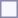<table style="border:1px solid #8888aa; background-color:#f7f8ff; padding:5px; font-size:95%; margin: 0px 12px 12px 0px;">
</table>
